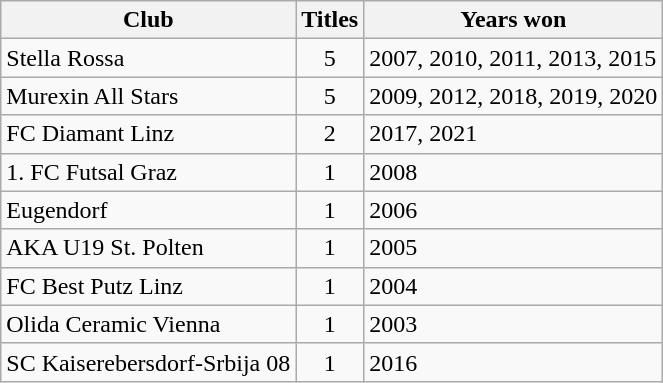<table class="wikitable" style="text-align: left;">
<tr>
<th>Club</th>
<th>Titles</th>
<th>Years won</th>
</tr>
<tr>
<td>Stella Rossa</td>
<td align=center>5</td>
<td>2007, 2010, 2011, 2013, 2015</td>
</tr>
<tr>
<td>Murexin All Stars</td>
<td align=center>5</td>
<td>2009, 2012, 2018, 2019, 2020</td>
</tr>
<tr>
<td>FC Diamant Linz</td>
<td align=center>2</td>
<td>2017, 2021</td>
</tr>
<tr>
<td>1. FC Futsal Graz</td>
<td align=center>1</td>
<td>2008</td>
</tr>
<tr>
<td>Eugendorf</td>
<td align=center>1</td>
<td>2006</td>
</tr>
<tr>
<td>AKA U19 St. Polten</td>
<td align=center>1</td>
<td>2005</td>
</tr>
<tr>
<td>FC Best Putz Linz</td>
<td align=center>1</td>
<td>2004</td>
</tr>
<tr>
<td>Olida Ceramic Vienna</td>
<td align=center>1</td>
<td>2003</td>
</tr>
<tr>
<td>SC Kaiserebersdorf-Srbija 08</td>
<td align=center>1</td>
<td>2016</td>
</tr>
</table>
